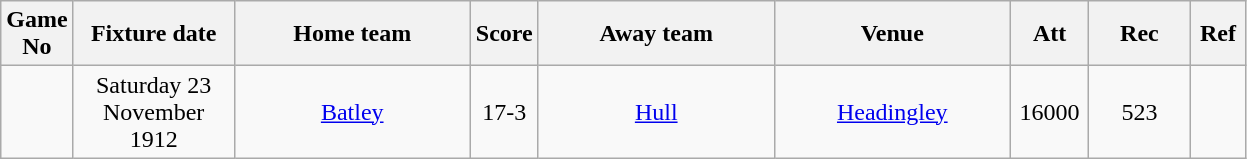<table class="wikitable" style="text-align:center;">
<tr>
<th width=20 abbr="No">Game No</th>
<th width=100 abbr="Date">Fixture date</th>
<th width=150 abbr="Home team">Home team</th>
<th width=20 abbr="Score">Score</th>
<th width=150 abbr="Away team">Away team</th>
<th width=150 abbr="Venue">Venue</th>
<th width=45 abbr="Att">Att</th>
<th width=60 abbr="Rec">Rec</th>
<th width=30 abbr="Ref">Ref</th>
</tr>
<tr>
<td></td>
<td>Saturday 23 November 1912</td>
<td><a href='#'>Batley</a></td>
<td>17-3</td>
<td><a href='#'>Hull</a></td>
<td><a href='#'>Headingley</a></td>
<td>16000</td>
<td>523</td>
<td></td>
</tr>
</table>
